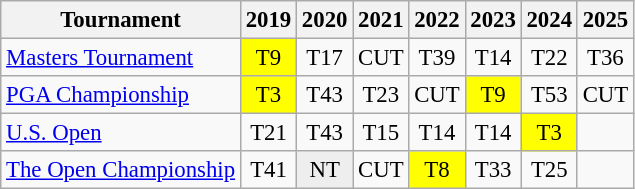<table class="wikitable" style="font-size:95%;text-align:center;">
<tr>
<th>Tournament</th>
<th>2019</th>
<th>2020</th>
<th>2021</th>
<th>2022</th>
<th>2023</th>
<th>2024</th>
<th>2025</th>
</tr>
<tr>
<td align=left><a href='#'>Masters Tournament</a></td>
<td style="background:yellow;">T9</td>
<td>T17</td>
<td>CUT</td>
<td>T39</td>
<td>T14</td>
<td>T22</td>
<td>T36</td>
</tr>
<tr>
<td align=left><a href='#'>PGA Championship</a></td>
<td style="background:yellow;">T3</td>
<td>T43</td>
<td>T23</td>
<td>CUT</td>
<td style="background:yellow;">T9</td>
<td>T53</td>
<td>CUT</td>
</tr>
<tr>
<td align=left><a href='#'>U.S. Open</a></td>
<td>T21</td>
<td>T43</td>
<td>T15</td>
<td>T14</td>
<td>T14</td>
<td style="background:yellow;">T3</td>
<td></td>
</tr>
<tr>
<td align=left><a href='#'>The Open Championship</a></td>
<td>T41</td>
<td style="background:#eeeeee;">NT</td>
<td>CUT</td>
<td style="background:yellow;">T8</td>
<td>T33</td>
<td>T25</td>
<td></td>
</tr>
</table>
